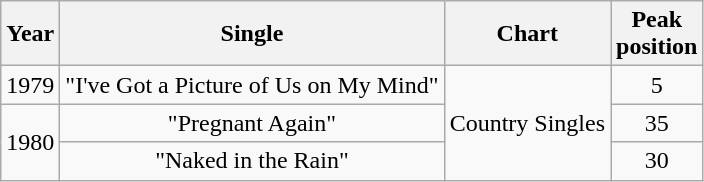<table class="wikitable" style="text-align: center;">
<tr>
<th>Year</th>
<th>Single</th>
<th>Chart</th>
<th>Peak<br>position</th>
</tr>
<tr>
<td>1979</td>
<td>"I've Got a Picture of Us on My Mind"</td>
<td rowspan="3">Country Singles</td>
<td>5</td>
</tr>
<tr>
<td rowspan="2">1980</td>
<td>"Pregnant Again"</td>
<td>35</td>
</tr>
<tr>
<td>"Naked in the Rain"</td>
<td>30</td>
</tr>
</table>
